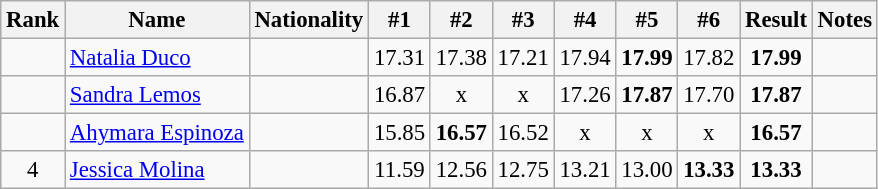<table class="wikitable sortable" style="text-align:center;font-size:95%">
<tr>
<th>Rank</th>
<th>Name</th>
<th>Nationality</th>
<th>#1</th>
<th>#2</th>
<th>#3</th>
<th>#4</th>
<th>#5</th>
<th>#6</th>
<th>Result</th>
<th>Notes</th>
</tr>
<tr>
<td></td>
<td align=left><a href='#'>Natalia Duco</a></td>
<td align=left></td>
<td>17.31</td>
<td>17.38</td>
<td>17.21</td>
<td>17.94</td>
<td><strong>17.99</strong></td>
<td>17.82</td>
<td><strong>17.99</strong></td>
<td></td>
</tr>
<tr>
<td></td>
<td align=left><a href='#'>Sandra Lemos</a></td>
<td align=left></td>
<td>16.87</td>
<td>x</td>
<td>x</td>
<td>17.26</td>
<td><strong>17.87</strong></td>
<td>17.70</td>
<td><strong>17.87</strong></td>
<td></td>
</tr>
<tr>
<td></td>
<td align=left><a href='#'>Ahymara Espinoza</a></td>
<td align=left></td>
<td>15.85</td>
<td><strong>16.57</strong></td>
<td>16.52</td>
<td>x</td>
<td>x</td>
<td>x</td>
<td><strong>16.57</strong></td>
<td></td>
</tr>
<tr>
<td>4</td>
<td align=left><a href='#'>Jessica Molina</a></td>
<td align=left></td>
<td>11.59</td>
<td>12.56</td>
<td>12.75</td>
<td>13.21</td>
<td>13.00</td>
<td><strong>13.33</strong></td>
<td><strong>13.33</strong></td>
<td></td>
</tr>
</table>
